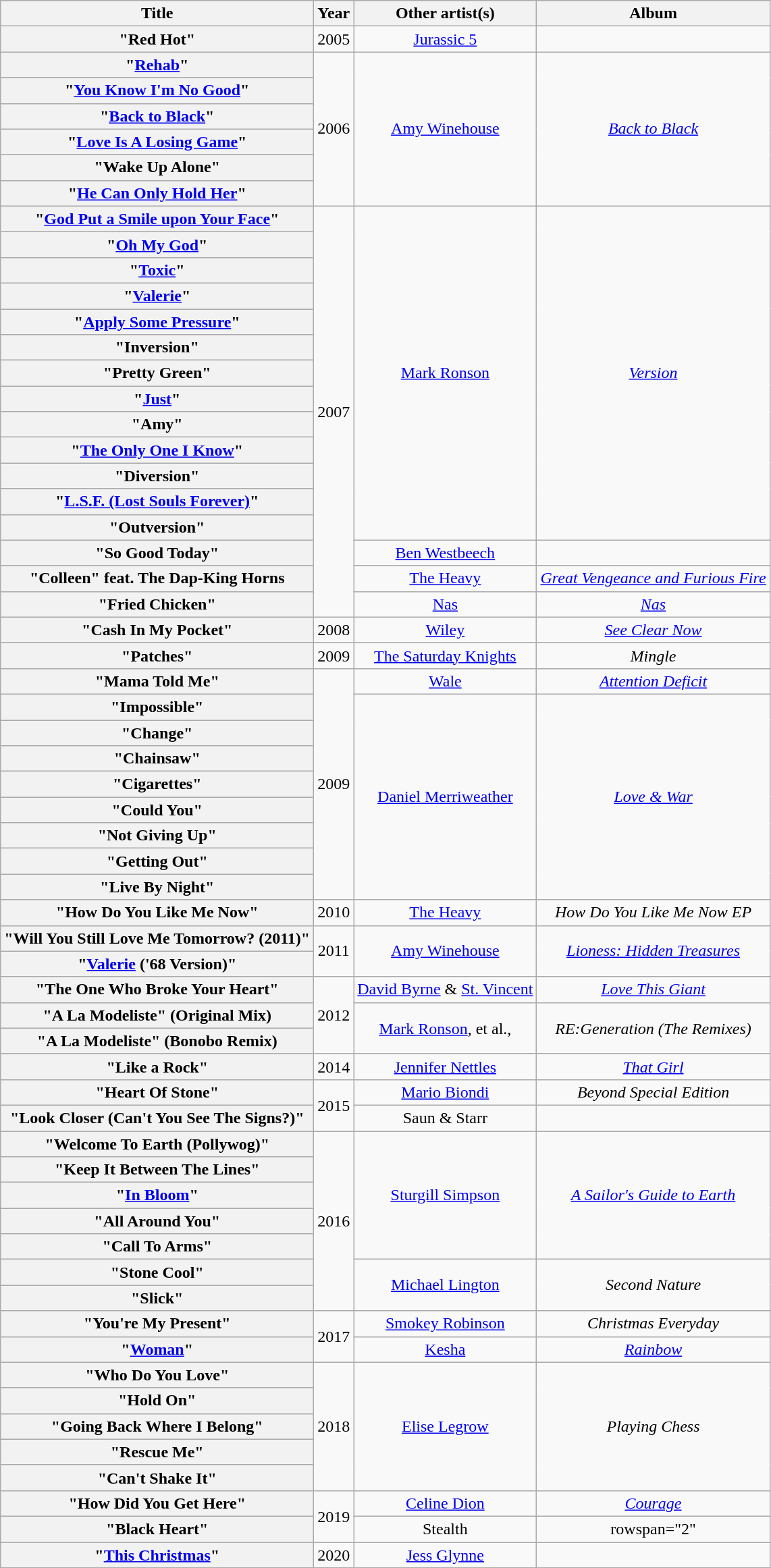<table class="wikitable plainrowheaders" style="text-align:center;">
<tr>
<th scope="col">Title</th>
<th scope="col">Year</th>
<th scope="col">Other artist(s)</th>
<th scope="col">Album</th>
</tr>
<tr>
<th scope="row">"Red Hot"</th>
<td>2005</td>
<td><a href='#'>Jurassic 5</a></td>
<td></td>
</tr>
<tr>
<th scope="row">"<a href='#'>Rehab</a>"</th>
<td rowspan="6">2006</td>
<td rowspan="6"><a href='#'>Amy Winehouse</a></td>
<td rowspan="6"><em><a href='#'>Back to Black</a></em></td>
</tr>
<tr>
<th scope="row">"<a href='#'>You Know I'm No Good</a>"</th>
</tr>
<tr>
<th scope="row">"<a href='#'>Back to Black</a>"</th>
</tr>
<tr>
<th scope="row">"<a href='#'>Love Is A Losing Game</a>"</th>
</tr>
<tr>
<th scope="row">"Wake Up Alone"</th>
</tr>
<tr>
<th scope="row">"<a href='#'>He Can Only Hold Her</a>"</th>
</tr>
<tr>
<th scope="row">"<a href='#'>God Put a Smile upon Your Face</a>" <br></th>
<td rowspan="16">2007</td>
<td rowspan="13"><a href='#'>Mark Ronson</a></td>
<td rowspan="13"><em><a href='#'>Version</a></em></td>
</tr>
<tr>
<th scope="row">"<a href='#'>Oh My God</a>" <br></th>
</tr>
<tr>
<th scope="row">"<a href='#'>Toxic</a>" <br></th>
</tr>
<tr>
<th scope="row">"<a href='#'>Valerie</a>" <br></th>
</tr>
<tr>
<th scope="row">"<a href='#'>Apply Some Pressure</a>" <br></th>
</tr>
<tr>
<th scope="row">"Inversion"</th>
</tr>
<tr>
<th scope="row">"Pretty Green" <br></th>
</tr>
<tr>
<th scope="row">"<a href='#'>Just</a>" <br></th>
</tr>
<tr>
<th scope="row">"Amy" <br></th>
</tr>
<tr>
<th scope="row">"<a href='#'>The Only One I Know</a>" <br></th>
</tr>
<tr>
<th scope="row">"Diversion"</th>
</tr>
<tr>
<th scope="row">"<a href='#'>L.S.F. (Lost Souls Forever)</a>" <br></th>
</tr>
<tr>
<th scope="row">"Outversion"</th>
</tr>
<tr>
<th scope="row">"So Good Today"</th>
<td><a href='#'>Ben Westbeech</a></td>
<td></td>
</tr>
<tr>
<th scope="row">"Colleen" feat. The Dap-King Horns</th>
<td><a href='#'>The Heavy</a></td>
<td><em><a href='#'>Great Vengeance and Furious Fire</a></em></td>
</tr>
<tr>
<th scope="row">"Fried Chicken"</th>
<td><a href='#'>Nas</a></td>
<td><em><a href='#'>Nas</a></em></td>
</tr>
<tr>
<th scope="row">"Cash In My Pocket"</th>
<td>2008</td>
<td><a href='#'>Wiley</a></td>
<td><em><a href='#'>See Clear Now</a></em></td>
</tr>
<tr>
<th scope="row">"Patches"</th>
<td>2009</td>
<td><a href='#'>The Saturday Knights</a></td>
<td><em>Mingle</em></td>
</tr>
<tr>
<th scope="row">"Mama Told Me"</th>
<td rowspan="9">2009</td>
<td><a href='#'>Wale</a></td>
<td><em><a href='#'>Attention Deficit</a></em></td>
</tr>
<tr>
<th scope="row">"Impossible"</th>
<td rowspan="8"><a href='#'>Daniel Merriweather</a></td>
<td rowspan="8"><em><a href='#'>Love & War</a></em></td>
</tr>
<tr>
<th scope="row">"Change"</th>
</tr>
<tr>
<th scope="row">"Chainsaw"</th>
</tr>
<tr>
<th scope="row">"Cigarettes"</th>
</tr>
<tr>
<th scope="row">"Could You"</th>
</tr>
<tr>
<th scope="row">"Not Giving Up"</th>
</tr>
<tr>
<th scope="row">"Getting Out"</th>
</tr>
<tr>
<th scope="row">"Live By Night"</th>
</tr>
<tr>
<th scope="row">"How Do You Like Me Now" <br></th>
<td>2010</td>
<td><a href='#'>The Heavy</a></td>
<td><em>How Do You Like Me Now EP</em></td>
</tr>
<tr>
<th scope="row">"Will You Still Love Me Tomorrow? (2011)"</th>
<td rowspan="2">2011</td>
<td rowspan="2"><a href='#'>Amy Winehouse</a></td>
<td rowspan="2"><em><a href='#'>Lioness: Hidden Treasures</a></em></td>
</tr>
<tr>
<th scope="row">"<a href='#'>Valerie</a> ('68 Version)"</th>
</tr>
<tr>
<th scope="row">"The One Who Broke Your Heart"</th>
<td rowspan="3">2012</td>
<td><a href='#'>David Byrne</a> & <a href='#'>St. Vincent</a></td>
<td><em><a href='#'>Love This Giant</a></em></td>
</tr>
<tr>
<th scope="row">"A La Modeliste" (Original Mix)</th>
<td rowspan="2"><a href='#'>Mark Ronson</a>, et al.,</td>
<td rowspan="2"><em>RE:Generation (The Remixes)</em></td>
</tr>
<tr>
<th scope="row">"A La Modeliste" (Bonobo Remix)</th>
</tr>
<tr>
<th scope="row">"Like a Rock"</th>
<td>2014</td>
<td><a href='#'>Jennifer Nettles</a></td>
<td><em><a href='#'>That Girl</a></em></td>
</tr>
<tr>
<th scope="row">"Heart Of Stone"</th>
<td rowspan="2">2015</td>
<td><a href='#'>Mario Biondi</a></td>
<td><em>Beyond Special Edition</em></td>
</tr>
<tr>
<th scope="row">"Look Closer (Can't You See The Signs?)"</th>
<td>Saun & Starr</td>
<td></td>
</tr>
<tr>
<th scope="row">"Welcome To Earth (Pollywog)"</th>
<td rowspan="7">2016</td>
<td rowspan="5"><a href='#'>Sturgill Simpson</a></td>
<td rowspan="5"><em><a href='#'>A Sailor's Guide to Earth</a></em></td>
</tr>
<tr>
<th scope="row">"Keep It Between The Lines"</th>
</tr>
<tr>
<th scope="row">"<a href='#'>In Bloom</a>"</th>
</tr>
<tr>
<th scope="row">"All Around You"</th>
</tr>
<tr>
<th scope="row">"Call To Arms"</th>
</tr>
<tr>
<th scope="row">"Stone Cool"</th>
<td rowspan="2"><a href='#'>Michael Lington</a></td>
<td rowspan="2"><em>Second Nature</em></td>
</tr>
<tr>
<th scope="row">"Slick"</th>
</tr>
<tr>
<th scope="row">"You're My Present" <br></th>
<td rowspan="2">2017</td>
<td><a href='#'>Smokey Robinson</a></td>
<td><em>Christmas Everyday</em></td>
</tr>
<tr>
<th scope="row">"<a href='#'>Woman</a>" <br></th>
<td><a href='#'>Kesha</a></td>
<td><em><a href='#'>Rainbow</a></em></td>
</tr>
<tr>
<th scope="row">"Who Do You Love"</th>
<td rowspan="5">2018</td>
<td rowspan="5"><a href='#'>Elise Legrow</a></td>
<td rowspan="5"><em>Playing Chess</em></td>
</tr>
<tr>
<th scope="row">"Hold On"</th>
</tr>
<tr>
<th scope="row">"Going Back Where I Belong"</th>
</tr>
<tr>
<th scope="row">"Rescue Me"</th>
</tr>
<tr>
<th scope="row">"Can't Shake It"</th>
</tr>
<tr>
<th scope="row">"How Did You Get Here"</th>
<td rowspan="2">2019</td>
<td><a href='#'>Celine Dion</a></td>
<td><em><a href='#'>Courage</a></em></td>
</tr>
<tr>
<th scope="row">"Black Heart"</th>
<td>Stealth</td>
<td>rowspan="2"</td>
</tr>
<tr>
<th scope="row">"<a href='#'>This Christmas</a>"</th>
<td>2020</td>
<td><a href='#'>Jess Glynne</a></td>
</tr>
</table>
